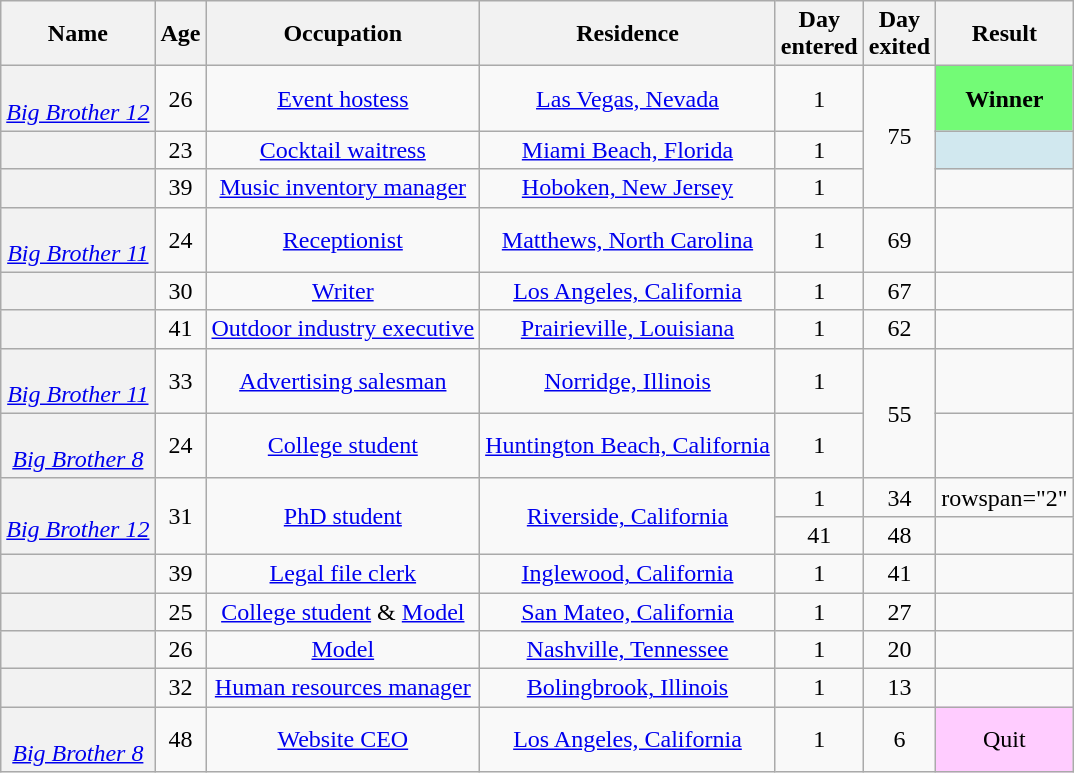<table class="wikitable sortable" style="text-align:center; font-size:100%;">
<tr>
<th scope="col">Name</th>
<th scope="col">Age</th>
<th scope="col" class="unsortable">Occupation</th>
<th scope="col" class="unsortable">Residence</th>
<th scope="col" class="unsortable">Day<br>entered</th>
<th scope="col">Day<br>exited</th>
<th scope="col"class="unsortable">Result</th>
</tr>
<tr>
<th scope="row" style="font-weight:normal"><strong></strong><br><em><a href='#'>Big Brother 12</a></em></th>
<td>26</td>
<td><a href='#'>Event hostess</a></td>
<td><a href='#'>Las Vegas, Nevada</a></td>
<td>1</td>
<td rowspan="3">75</td>
<td bgcolor="73FB76"><strong>Winner</strong></td>
</tr>
<tr>
<th scope="row"></th>
<td>23</td>
<td><a href='#'>Cocktail waitress</a></td>
<td><a href='#'>Miami Beach, Florida</a></td>
<td>1</td>
<td bgcolor="D1E8EF"></td>
</tr>
<tr>
<th scope="row"></th>
<td>39</td>
<td><a href='#'>Music inventory manager</a></td>
<td><a href='#'>Hoboken, New Jersey</a></td>
<td>1</td>
<td></td>
</tr>
<tr>
<th scope="row" style="font-weight:normal"><strong></strong><br><em><a href='#'>Big Brother 11</a></em></th>
<td>24</td>
<td><a href='#'>Receptionist</a></td>
<td><a href='#'>Matthews, North Carolina</a></td>
<td>1</td>
<td>69</td>
<td></td>
</tr>
<tr>
<th scope="row"></th>
<td>30</td>
<td><a href='#'>Writer</a></td>
<td><a href='#'>Los Angeles, California</a></td>
<td>1</td>
<td>67</td>
<td></td>
</tr>
<tr>
<th scope="row"></th>
<td>41</td>
<td><a href='#'>Outdoor industry executive</a></td>
<td><a href='#'>Prairieville, Louisiana</a></td>
<td>1</td>
<td>62</td>
<td></td>
</tr>
<tr>
<th scope="row" style="font-weight:normal"><strong></strong><br><em><a href='#'>Big Brother 11</a></em></th>
<td>33</td>
<td><a href='#'>Advertising salesman</a></td>
<td><a href='#'>Norridge, Illinois</a></td>
<td>1</td>
<td rowspan="2">55</td>
<td></td>
</tr>
<tr>
<th scope="row" style="font-weight:normal"><strong></strong><br><em><a href='#'>Big Brother 8</a></em></th>
<td>24</td>
<td><a href='#'>College student</a></td>
<td><a href='#'>Huntington Beach, California</a></td>
<td>1</td>
<td></td>
</tr>
<tr>
<th scope="row" style="font-weight:normal" rowspan="2"><strong></strong><br><em><a href='#'>Big Brother 12</a></em></th>
<td rowspan="2">31</td>
<td rowspan="2"><a href='#'>PhD student</a></td>
<td rowspan="2"><a href='#'>Riverside, California</a></td>
<td>1</td>
<td>34</td>
<td>rowspan="2" </td>
</tr>
<tr>
<td>41</td>
<td>48</td>
</tr>
<tr>
<th scope="row"></th>
<td>39</td>
<td><a href='#'>Legal file clerk</a></td>
<td><a href='#'>Inglewood, California</a></td>
<td>1</td>
<td>41</td>
<td></td>
</tr>
<tr>
<th scope="row"></th>
<td>25</td>
<td><a href='#'>College student</a> & <a href='#'>Model</a></td>
<td><a href='#'>San Mateo, California</a></td>
<td>1</td>
<td>27</td>
<td></td>
</tr>
<tr>
<th scope="row"></th>
<td>26</td>
<td><a href='#'>Model</a></td>
<td><a href='#'>Nashville, Tennessee</a></td>
<td>1</td>
<td>20</td>
<td></td>
</tr>
<tr>
<th scope="row"></th>
<td>32</td>
<td><a href='#'>Human resources manager</a></td>
<td><a href='#'>Bolingbrook, Illinois</a></td>
<td>1</td>
<td>13</td>
<td></td>
</tr>
<tr>
<th scope="row" style="font-weight:normal"><strong></strong><br><em><a href='#'>Big Brother 8</a></em></th>
<td>48</td>
<td><a href='#'>Website CEO</a></td>
<td><a href='#'>Los Angeles, California</a></td>
<td>1</td>
<td>6</td>
<td bgcolor="#fcf">Quit</td>
</tr>
</table>
